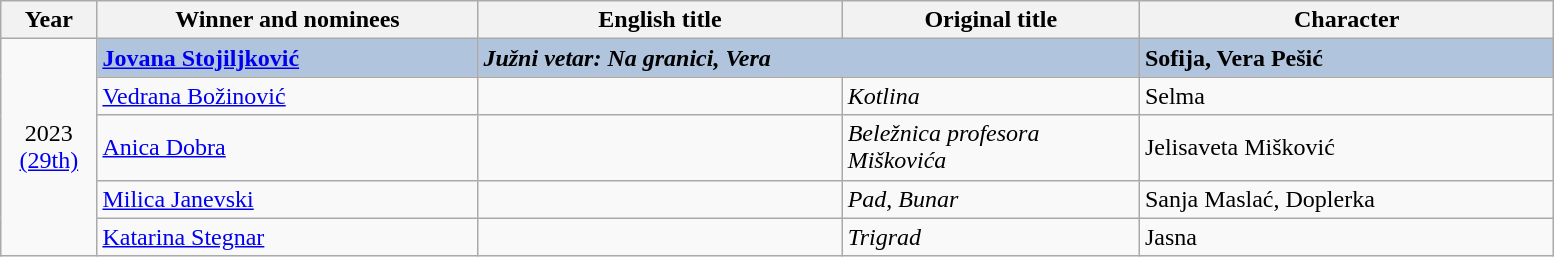<table class="wikitable" width="82%" cellpadding="5">
<tr>
<th width="50"><strong>Year</strong></th>
<th width="220"><strong>Winner and nominees</strong></th>
<th width="210"><strong>English title</strong></th>
<th width="170"><strong>Original title</strong></th>
<th width="240">Character</th>
</tr>
<tr>
<td rowspan="5" style="text-align:center;">2023<br><a href='#'>(29th)</a></td>
<td style="background:#B0C4DE;"> <strong><a href='#'>Jovana Stojiljković</a></strong></td>
<td colspan="2" style="background:#B0C4DE;"><strong><em>Južni vetar: Na granici, Vera</em></strong></td>
<td style="background:#B0C4DE;"><strong>Sofija, Vera Pešić</strong></td>
</tr>
<tr>
<td> <a href='#'>Vedrana Božinović</a></td>
<td></td>
<td><em>Kotlina</em></td>
<td>Selma</td>
</tr>
<tr>
<td> <a href='#'>Anica Dobra</a></td>
<td></td>
<td><em>Beležnica profesora Miškovića</em></td>
<td>Jelisaveta Mišković</td>
</tr>
<tr>
<td> <a href='#'>Milica Janevski</a></td>
<td></td>
<td><em>Pad</em>, <em>Bunar</em></td>
<td>Sanja Maslać, Doplerka</td>
</tr>
<tr>
<td> <a href='#'>Katarina Stegnar</a></td>
<td></td>
<td><em>Trigrad</em></td>
<td>Jasna</td>
</tr>
</table>
